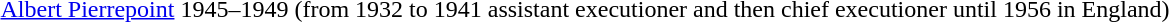<table>
<tr>
<td><a href='#'>Albert Pierrepoint</a></td>
<td>1945–1949 (from 1932 to 1941 assistant executioner and then chief executioner until 1956 in England)</td>
</tr>
<tr>
</tr>
</table>
